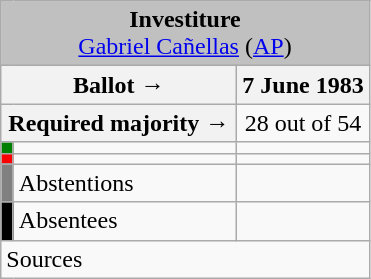<table class="wikitable" style="text-align:center;">
<tr>
<td colspan="3" align="center" bgcolor="#C0C0C0"><strong>Investiture</strong><br><a href='#'>Gabriel Cañellas</a> (<a href='#'>AP</a>)</td>
</tr>
<tr>
<th colspan="2" width="150px">Ballot →</th>
<th>7 June 1983</th>
</tr>
<tr>
<th colspan="2">Required majority →</th>
<td>28 out of 54 </td>
</tr>
<tr>
<th width="1px" style="background:green;"></th>
<td align="left"></td>
<td></td>
</tr>
<tr>
<th style="color:inherit;background:red;"></th>
<td align="left"></td>
<td></td>
</tr>
<tr>
<th style="color:inherit;background:gray;"></th>
<td align="left"><span>Abstentions</span></td>
<td></td>
</tr>
<tr>
<th style="color:inherit;background:black;"></th>
<td align="left"><span>Absentees</span></td>
<td></td>
</tr>
<tr>
<td align="left" colspan="3">Sources</td>
</tr>
</table>
